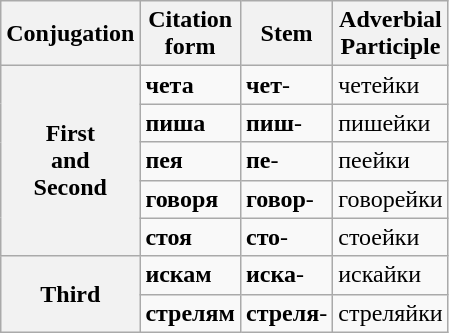<table class="wikitable">
<tr>
<th>Conjugation</th>
<th>Citation<br>form</th>
<th>Stem</th>
<th>Adverbial<br>Participle</th>
</tr>
<tr>
<th rowspan="5">First <br>and <br>Second</th>
<td><strong>чета</strong> <br></td>
<td><strong>чет</strong>- <br></td>
<td>чет<span>е</span><span>йки</span> <br></td>
</tr>
<tr>
<td><strong>пиша</strong> <br></td>
<td><strong>пиш</strong>- <br></td>
<td>пиш<span>е</span><span>йки</span> <br></td>
</tr>
<tr>
<td><strong>пея</strong> <br></td>
<td><strong>пе</strong>- <br></td>
<td>пе<span>е</span><span>йки</span> <br></td>
</tr>
<tr>
<td><strong>говоря</strong> <br></td>
<td><strong>говор</strong>- <br></td>
<td>говор<span>е</span><span>йки</span> <br></td>
</tr>
<tr>
<td><strong>стоя</strong> <br></td>
<td><strong>сто</strong>- <br></td>
<td>сто<span>е</span><span>йки</span> <br></td>
</tr>
<tr>
<th rowspan="2">Third</th>
<td><strong>искам</strong> <br></td>
<td><strong>иска</strong>- <br></td>
<td>иска<span>йки</span> <br></td>
</tr>
<tr>
<td><strong>стрелям</strong> <br></td>
<td><strong>стреля</strong>- <br></td>
<td>стреля<span>йки</span> <br></td>
</tr>
</table>
